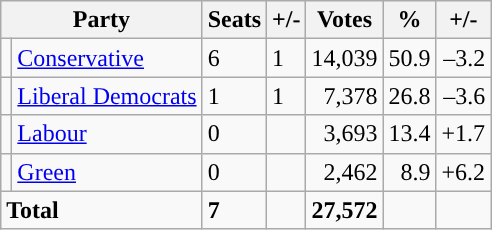<table class="wikitable sortable">
<tr>
<th colspan="2">Party</th>
<th>Seats</th>
<th>+/-</th>
<th>Votes</th>
<th>%</th>
<th>+/-</th>
</tr>
<tr>
<td style="background-color: "></td>
<td><a href='#'>Conservative</a></td>
<td>6</td>
<td> 1</td>
<td style="text-align:right;">14,039</td>
<td style="text-align:right;">50.9</td>
<td style="text-align:right;">–3.2</td>
</tr>
<tr>
<td style="background-color: "></td>
<td><a href='#'>Liberal Democrats</a></td>
<td>1</td>
<td> 1</td>
<td style="text-align:right;">7,378</td>
<td style="text-align:right;">26.8</td>
<td style="text-align:right;">–3.6</td>
</tr>
<tr>
<td style="background-color: "></td>
<td><a href='#'>Labour</a></td>
<td>0</td>
<td></td>
<td style="text-align:right;">3,693</td>
<td style="text-align:right;">13.4</td>
<td style="text-align:right;">+1.7</td>
</tr>
<tr>
<td style="background-color: "></td>
<td><a href='#'>Green</a></td>
<td>0</td>
<td></td>
<td style="text-align:right;">2,462</td>
<td style="text-align:right;">8.9</td>
<td style="text-align:right;">+6.2</td>
</tr>
<tr>
<td colspan="2"><strong>Total</strong></td>
<td><strong>7</strong></td>
<td></td>
<td style="text-align:right;"><strong>27,572</strong></td>
<td style="text-align:right;"></td>
<td style="text-align:right;"></td>
</tr>
</table>
